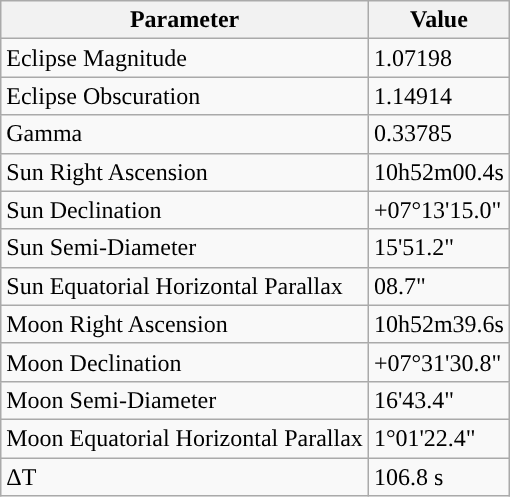<table class="wikitable">
<tr>
<th>Parameter</th>
<th>Value</th>
</tr>
<tr>
<td>Eclipse Magnitude</td>
<td>1.07198</td>
</tr>
<tr>
<td>Eclipse Obscuration</td>
<td>1.14914</td>
</tr>
<tr>
<td>Gamma</td>
<td>0.33785</td>
</tr>
<tr>
<td>Sun Right Ascension</td>
<td>10h52m00.4s</td>
</tr>
<tr>
<td>Sun Declination</td>
<td>+07°13'15.0"</td>
</tr>
<tr>
<td>Sun Semi-Diameter</td>
<td>15'51.2"</td>
</tr>
<tr>
<td>Sun Equatorial Horizontal Parallax</td>
<td>08.7"</td>
</tr>
<tr>
<td>Moon Right Ascension</td>
<td>10h52m39.6s</td>
</tr>
<tr>
<td>Moon Declination</td>
<td>+07°31'30.8"</td>
</tr>
<tr>
<td>Moon Semi-Diameter</td>
<td>16'43.4"</td>
</tr>
<tr>
<td>Moon Equatorial Horizontal Parallax</td>
<td>1°01'22.4"</td>
</tr>
<tr>
<td>ΔT</td>
<td>106.8 s</td>
</tr>
</table>
